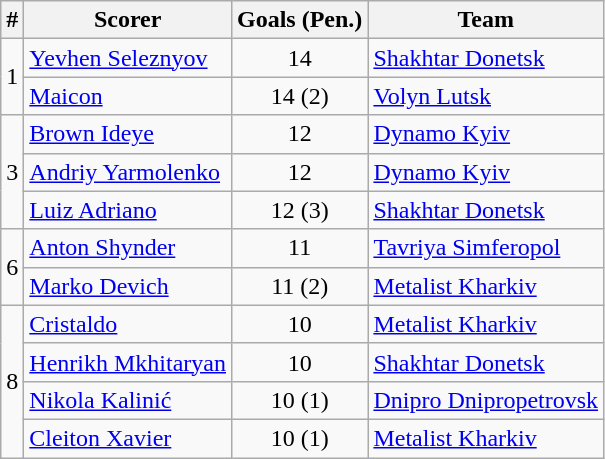<table class="wikitable">
<tr>
<th>#</th>
<th>Scorer</th>
<th>Goals (Pen.)</th>
<th>Team</th>
</tr>
<tr>
<td rowspan="2">1</td>
<td> <a href='#'>Yevhen Seleznyov</a></td>
<td align=center>14</td>
<td><a href='#'>Shakhtar Donetsk</a></td>
</tr>
<tr>
<td> <a href='#'>Maicon</a></td>
<td align=center>14 (2)</td>
<td><a href='#'>Volyn Lutsk</a></td>
</tr>
<tr>
<td rowspan="3">3</td>
<td> <a href='#'>Brown Ideye</a></td>
<td align=center>12</td>
<td><a href='#'>Dynamo Kyiv</a></td>
</tr>
<tr>
<td> <a href='#'>Andriy Yarmolenko</a></td>
<td align=center>12</td>
<td><a href='#'>Dynamo Kyiv</a></td>
</tr>
<tr>
<td> <a href='#'>Luiz Adriano</a></td>
<td align=center>12 (3)</td>
<td><a href='#'>Shakhtar Donetsk</a></td>
</tr>
<tr>
<td rowspan="2">6</td>
<td> <a href='#'>Anton Shynder</a></td>
<td align=center>11</td>
<td><a href='#'>Tavriya Simferopol</a></td>
</tr>
<tr>
<td> <a href='#'>Marko Devich</a></td>
<td align=center>11 (2)</td>
<td><a href='#'>Metalist Kharkiv</a></td>
</tr>
<tr>
<td rowspan="4">8</td>
<td> <a href='#'>Cristaldo</a></td>
<td align=center>10</td>
<td><a href='#'>Metalist Kharkiv</a></td>
</tr>
<tr>
<td> <a href='#'>Henrikh Mkhitaryan</a></td>
<td align=center>10</td>
<td><a href='#'>Shakhtar Donetsk</a></td>
</tr>
<tr>
<td> <a href='#'>Nikola Kalinić</a></td>
<td align=center>10 (1)</td>
<td><a href='#'>Dnipro Dnipropetrovsk</a></td>
</tr>
<tr>
<td> <a href='#'>Cleiton Xavier</a></td>
<td align=center>10 (1)</td>
<td><a href='#'>Metalist Kharkiv</a></td>
</tr>
</table>
